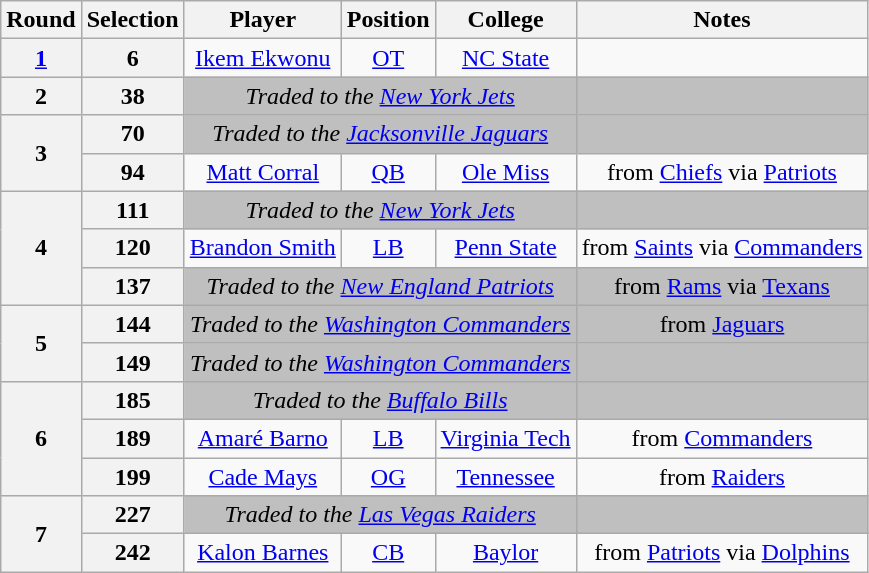<table class="wikitable" style="text-align:center">
<tr>
<th>Round</th>
<th>Selection</th>
<th>Player</th>
<th>Position</th>
<th>College</th>
<th>Notes</th>
</tr>
<tr>
<th><a href='#'>1</a></th>
<th>6</th>
<td><a href='#'>Ikem Ekwonu</a></td>
<td><a href='#'>OT</a></td>
<td><a href='#'>NC State</a></td>
<td></td>
</tr>
<tr>
<th>2</th>
<th>38</th>
<td colspan="3" style="background:#BFBFBF"><em>Traded to the <a href='#'>New York Jets</a></em></td>
<td style="background:#BFBFBF"></td>
</tr>
<tr>
<th rowspan="2">3</th>
<th>70</th>
<td colspan="3" style="background:#BFBFBF"><em>Traded to the <a href='#'>Jacksonville Jaguars</a></em></td>
<td style="background:#BFBFBF"></td>
</tr>
<tr>
<th>94</th>
<td><a href='#'>Matt Corral</a></td>
<td><a href='#'>QB</a></td>
<td><a href='#'>Ole Miss</a></td>
<td>from <a href='#'>Chiefs</a> via <a href='#'>Patriots</a></td>
</tr>
<tr>
<th rowspan="3">4</th>
<th>111</th>
<td colspan="3" style="background:#BFBFBF"><em>Traded to the <a href='#'>New York Jets</a></em></td>
<td style="background:#BFBFBF"></td>
</tr>
<tr>
<th>120</th>
<td><a href='#'>Brandon Smith</a></td>
<td><a href='#'>LB</a></td>
<td><a href='#'>Penn State</a></td>
<td>from <a href='#'>Saints</a> via <a href='#'>Commanders</a></td>
</tr>
<tr>
<th>137</th>
<td colspan="3" style="background:#BFBFBF"><em>Traded to the <a href='#'>New England Patriots</a></em></td>
<td style="background:#BFBFBF">from <a href='#'>Rams</a> via <a href='#'>Texans</a></td>
</tr>
<tr>
<th rowspan="2">5</th>
<th>144</th>
<td colspan="3" style="background:#BFBFBF"><em>Traded to the <a href='#'>Washington Commanders</a></em></td>
<td style="background:#BFBFBF">from <a href='#'>Jaguars</a></td>
</tr>
<tr>
<th>149</th>
<td colspan="3" style="background:#BFBFBF"><em>Traded to the <a href='#'>Washington Commanders</a></em></td>
<td style="background:#BFBFBF"></td>
</tr>
<tr>
<th rowspan="3">6</th>
<th>185</th>
<td colspan="3" style="background:#BFBFBF"><em>Traded to the <a href='#'>Buffalo Bills</a></em></td>
<td style="background:#BFBFBF"></td>
</tr>
<tr>
<th>189</th>
<td><a href='#'>Amaré Barno</a></td>
<td><a href='#'>LB</a></td>
<td><a href='#'>Virginia Tech</a></td>
<td>from <a href='#'>Commanders</a></td>
</tr>
<tr>
<th>199</th>
<td><a href='#'>Cade Mays</a></td>
<td><a href='#'>OG</a></td>
<td><a href='#'>Tennessee</a></td>
<td>from <a href='#'>Raiders</a></td>
</tr>
<tr>
<th rowspan="2">7</th>
<th>227</th>
<td colspan="3" style="background:#BFBFBF"><em>Traded to the <a href='#'>Las Vegas Raiders</a></em></td>
<td style="background:#BFBFBF"></td>
</tr>
<tr>
<th>242</th>
<td><a href='#'>Kalon Barnes</a></td>
<td><a href='#'>CB</a></td>
<td><a href='#'>Baylor</a></td>
<td>from <a href='#'>Patriots</a> via <a href='#'>Dolphins</a></td>
</tr>
</table>
